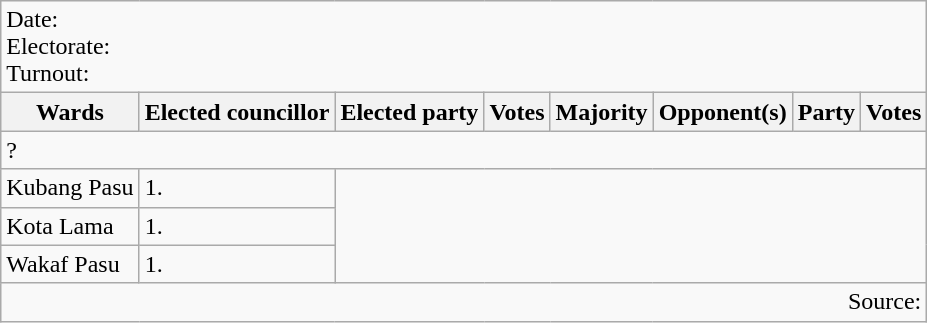<table class=wikitable>
<tr>
<td colspan=8>Date: <br>Electorate: <br>Turnout:</td>
</tr>
<tr>
<th>Wards</th>
<th>Elected councillor</th>
<th>Elected party</th>
<th>Votes</th>
<th>Majority</th>
<th>Opponent(s)</th>
<th>Party</th>
<th>Votes</th>
</tr>
<tr>
<td colspan=8>? </td>
</tr>
<tr>
<td>Kubang Pasu</td>
<td>1.</td>
</tr>
<tr>
<td>Kota Lama</td>
<td>1.</td>
</tr>
<tr>
<td>Wakaf Pasu</td>
<td>1.</td>
</tr>
<tr>
<td colspan=8 align=right>Source:</td>
</tr>
</table>
